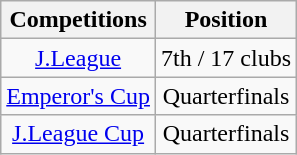<table class="wikitable" style="text-align:center;">
<tr>
<th>Competitions</th>
<th>Position</th>
</tr>
<tr>
<td><a href='#'>J.League</a></td>
<td>7th / 17 clubs</td>
</tr>
<tr>
<td><a href='#'>Emperor's Cup</a></td>
<td>Quarterfinals</td>
</tr>
<tr>
<td><a href='#'>J.League Cup</a></td>
<td>Quarterfinals</td>
</tr>
</table>
